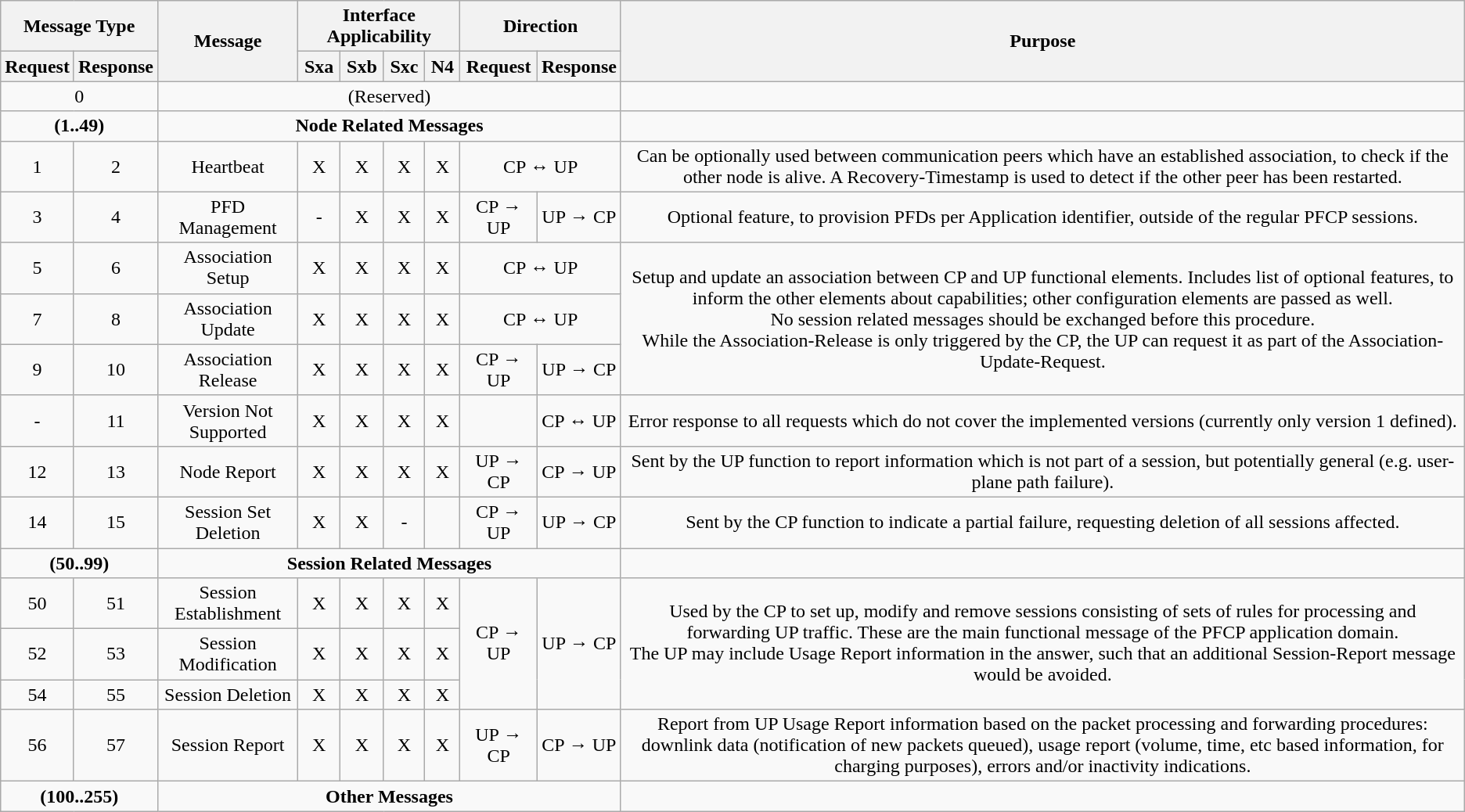<table class="wikitable" style="text-align: center;">
<tr>
<th colspan="2">Message Type</th>
<th rowspan="2">Message</th>
<th colspan="4">Interface Applicability</th>
<th colspan="2">Direction</th>
<th rowspan="2">Purpose</th>
</tr>
<tr>
<th>Request</th>
<th>Response</th>
<th>Sxa</th>
<th>Sxb</th>
<th>Sxc</th>
<th>N4</th>
<th>Request</th>
<th>Response</th>
</tr>
<tr>
<td colspan="2">0</td>
<td colspan="7">(Reserved)</td>
<td></td>
</tr>
<tr>
<td colspan="2"><strong>(1..49)</strong></td>
<td colspan="7"><strong>Node Related Messages</strong></td>
<td></td>
</tr>
<tr>
<td>1</td>
<td>2</td>
<td>Heartbeat</td>
<td>X</td>
<td>X</td>
<td>X</td>
<td>X</td>
<td colspan="2">CP ↔ UP</td>
<td>Can be optionally used between communication peers which have an established association, to check if the other node is alive. A Recovery-Timestamp is used to detect if the other peer has been restarted.</td>
</tr>
<tr>
<td>3</td>
<td>4</td>
<td>PFD Management</td>
<td>-</td>
<td>X</td>
<td>X</td>
<td>X</td>
<td>CP → UP</td>
<td>UP → CP</td>
<td>Optional feature, to provision PFDs per Application identifier, outside of the regular PFCP sessions.</td>
</tr>
<tr>
<td>5</td>
<td>6</td>
<td>Association Setup</td>
<td>X</td>
<td>X</td>
<td>X</td>
<td>X</td>
<td colspan="2">CP ↔ UP</td>
<td rowspan="3">Setup and update an association between CP and UP functional elements. Includes list of optional features, to inform the other elements about capabilities; other configuration elements are passed as well.<br>No session related messages should be exchanged before this procedure.<br>While the Association-Release is only triggered by the CP, the UP can request it as part of the Association-Update-Request.</td>
</tr>
<tr>
<td>7</td>
<td>8</td>
<td>Association Update</td>
<td>X</td>
<td>X</td>
<td>X</td>
<td>X</td>
<td colspan="2">CP ↔ UP</td>
</tr>
<tr>
<td>9</td>
<td>10</td>
<td>Association Release</td>
<td>X</td>
<td>X</td>
<td>X</td>
<td>X</td>
<td>CP → UP</td>
<td>UP → CP</td>
</tr>
<tr>
<td>-</td>
<td>11</td>
<td>Version Not Supported</td>
<td>X</td>
<td>X</td>
<td>X</td>
<td>X</td>
<td></td>
<td>CP ↔ UP</td>
<td>Error response to all requests which do not cover the implemented versions (currently only version 1 defined).</td>
</tr>
<tr>
<td>12</td>
<td>13</td>
<td>Node Report</td>
<td>X</td>
<td>X</td>
<td>X</td>
<td>X</td>
<td>UP → CP</td>
<td>CP → UP</td>
<td>Sent by the UP function to report information which is not part of a session, but potentially general (e.g. user-plane path failure).</td>
</tr>
<tr>
<td>14</td>
<td>15</td>
<td>Session Set Deletion</td>
<td>X</td>
<td>X</td>
<td>-</td>
<td></td>
<td>CP → UP</td>
<td>UP → CP</td>
<td>Sent by the CP function to indicate a partial failure, requesting deletion of all sessions affected.</td>
</tr>
<tr>
<td colspan="2"><strong>(50..99)</strong></td>
<td colspan="7"><strong>Session Related Messages</strong></td>
<td></td>
</tr>
<tr>
<td>50</td>
<td>51</td>
<td>Session Establishment</td>
<td>X</td>
<td>X</td>
<td>X</td>
<td>X</td>
<td rowspan="3">CP → UP</td>
<td rowspan="3">UP → CP</td>
<td rowspan="3">Used by the CP to set up, modify and remove sessions consisting of sets of rules for processing and forwarding UP traffic. These are the main functional message of the PFCP application domain.<br>The UP may include Usage Report information in the answer, such that an additional Session-Report message would be avoided.</td>
</tr>
<tr>
<td>52</td>
<td>53</td>
<td>Session Modification</td>
<td>X</td>
<td>X</td>
<td>X</td>
<td>X</td>
</tr>
<tr>
<td>54</td>
<td>55</td>
<td>Session Deletion</td>
<td>X</td>
<td>X</td>
<td>X</td>
<td>X</td>
</tr>
<tr>
<td>56</td>
<td>57</td>
<td>Session Report</td>
<td>X</td>
<td>X</td>
<td>X</td>
<td>X</td>
<td>UP → CP</td>
<td>CP → UP</td>
<td>Report from UP Usage Report information based on the packet processing and forwarding procedures: downlink data (notification of new packets queued), usage report (volume, time, etc based information, for charging purposes), errors and/or inactivity indications.</td>
</tr>
<tr>
<td colspan="2"><strong>(100..255)</strong></td>
<td colspan="7"><strong>Other Messages</strong></td>
<td></td>
</tr>
</table>
